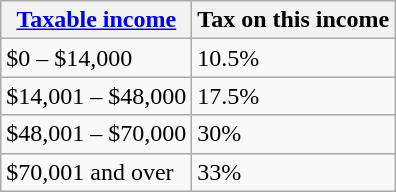<table class="wikitable">
<tr>
<th><a href='#'>Taxable income</a></th>
<th>Tax on this income</th>
</tr>
<tr>
<td>$0 – $14,000</td>
<td>10.5%</td>
</tr>
<tr>
<td>$14,001 – $48,000</td>
<td>17.5%</td>
</tr>
<tr>
<td>$48,001 – $70,000</td>
<td>30%</td>
</tr>
<tr>
<td>$70,001 and over</td>
<td>33%</td>
</tr>
</table>
